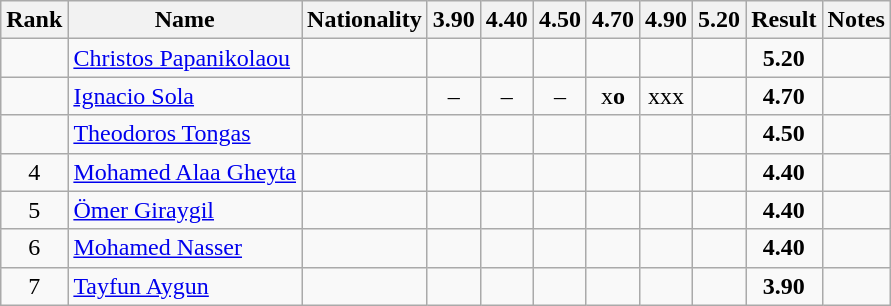<table class="wikitable sortable" style="text-align:center">
<tr>
<th>Rank</th>
<th>Name</th>
<th>Nationality</th>
<th>3.90</th>
<th>4.40</th>
<th>4.50</th>
<th>4.70</th>
<th>4.90</th>
<th>5.20</th>
<th>Result</th>
<th>Notes</th>
</tr>
<tr>
<td></td>
<td align=left><a href='#'>Christos Papanikolaou</a></td>
<td align=left></td>
<td></td>
<td></td>
<td></td>
<td></td>
<td></td>
<td></td>
<td><strong>5.20</strong></td>
<td></td>
</tr>
<tr>
<td></td>
<td align=left><a href='#'>Ignacio Sola</a></td>
<td align=left></td>
<td>–</td>
<td>–</td>
<td>–</td>
<td>x<strong>o</strong></td>
<td>xxx</td>
<td></td>
<td><strong>4.70</strong></td>
<td></td>
</tr>
<tr>
<td></td>
<td align=left><a href='#'>Theodoros Tongas</a></td>
<td align=left></td>
<td></td>
<td></td>
<td></td>
<td></td>
<td></td>
<td></td>
<td><strong>4.50</strong></td>
<td></td>
</tr>
<tr>
<td>4</td>
<td align=left><a href='#'>Mohamed Alaa Gheyta</a></td>
<td align=left></td>
<td></td>
<td></td>
<td></td>
<td></td>
<td></td>
<td></td>
<td><strong>4.40</strong></td>
<td></td>
</tr>
<tr>
<td>5</td>
<td align=left><a href='#'>Ömer Giraygil</a></td>
<td align=left></td>
<td></td>
<td></td>
<td></td>
<td></td>
<td></td>
<td></td>
<td><strong>4.40</strong></td>
<td></td>
</tr>
<tr>
<td>6</td>
<td align=left><a href='#'>Mohamed Nasser</a></td>
<td align=left></td>
<td></td>
<td></td>
<td></td>
<td></td>
<td></td>
<td></td>
<td><strong>4.40</strong></td>
<td></td>
</tr>
<tr>
<td>7</td>
<td align=left><a href='#'>Tayfun Aygun</a></td>
<td align=left></td>
<td></td>
<td></td>
<td></td>
<td></td>
<td></td>
<td></td>
<td><strong>3.90</strong></td>
<td></td>
</tr>
</table>
